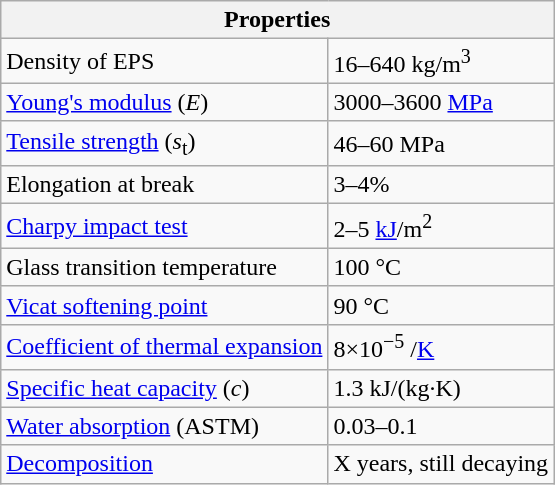<table class="wikitable floatright" style="margin: 20px 20px 0px 20px;">
<tr>
<th colspan=2>Properties</th>
</tr>
<tr>
<td>Density of EPS</td>
<td>16–640 kg/m<sup>3</sup></td>
</tr>
<tr>
<td><a href='#'>Young's modulus</a> (<em>E</em>)</td>
<td>3000–3600 <a href='#'>MPa</a></td>
</tr>
<tr>
<td><a href='#'>Tensile strength</a> (<em>s</em><sub>t</sub>)</td>
<td>46–60 MPa</td>
</tr>
<tr>
<td>Elongation at break</td>
<td>3–4%</td>
</tr>
<tr>
<td><a href='#'>Charpy impact test</a></td>
<td>2–5 <a href='#'>kJ</a>/m<sup>2</sup></td>
</tr>
<tr>
<td>Glass transition temperature</td>
<td>100 °C</td>
</tr>
<tr>
<td><a href='#'>Vicat softening point</a></td>
<td>90 °C</td>
</tr>
<tr>
<td><a href='#'>Coefficient of thermal expansion</a></td>
<td>8×10<sup>−5</sup> /<a href='#'>K</a></td>
</tr>
<tr>
<td><a href='#'>Specific heat capacity</a> (<em>c</em>)</td>
<td>1.3 kJ/(kg·K)</td>
</tr>
<tr>
<td><a href='#'>Water absorption</a> (ASTM)</td>
<td>0.03–0.1</td>
</tr>
<tr>
<td><a href='#'>Decomposition</a></td>
<td>X years, still decaying</td>
</tr>
</table>
